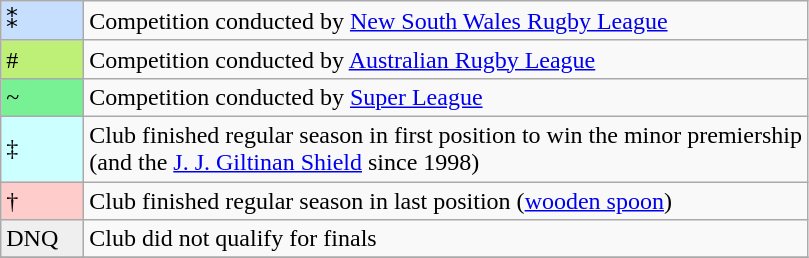<table class="wikitable">
<tr>
<td style="background:#c7dfff; width:3em">⁑</td>
<td>Competition conducted by <a href='#'>New South Wales Rugby League</a></td>
</tr>
<tr>
<td style="background:#bef078; width:3em">#</td>
<td>Competition conducted by <a href='#'>Australian Rugby League</a></td>
</tr>
<tr>
<td style="background:#78f094; width:3em">~</td>
<td>Competition conducted by <a href='#'>Super League</a></td>
</tr>
<tr>
<td style="background:#CCFFFF; width:3em">‡</td>
<td>Club finished regular season in first position to win the minor premiership<br>(and the <a href='#'>J. J. Giltinan Shield</a> since 1998)</td>
</tr>
<tr>
<td style="background-color:#fcc; width:3em">†</td>
<td>Club finished regular season in last position (<a href='#'>wooden spoon</a>)</td>
</tr>
<tr>
<td style="background:#efefef;">DNQ</td>
<td>Club did not qualify for finals</td>
</tr>
<tr>
</tr>
</table>
